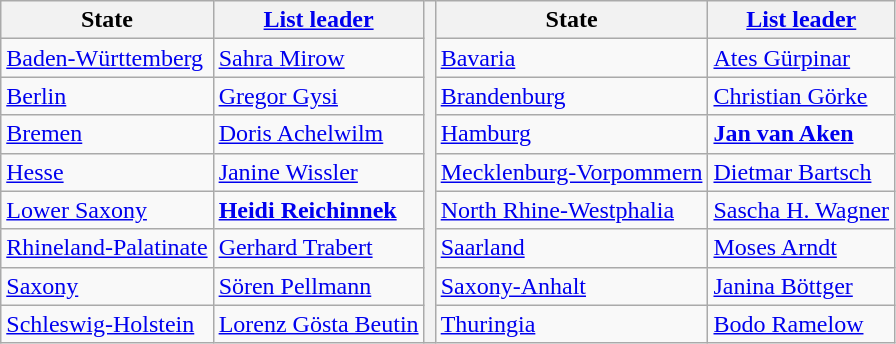<table class="wikitable">
<tr>
<th>State</th>
<th><a href='#'>List leader</a></th>
<th rowspan="9"></th>
<th>State</th>
<th><a href='#'>List leader</a></th>
</tr>
<tr>
<td><a href='#'>Baden-Württemberg</a></td>
<td><a href='#'>Sahra Mirow</a></td>
<td><a href='#'>Bavaria</a></td>
<td><a href='#'>Ates Gürpinar</a></td>
</tr>
<tr>
<td><a href='#'>Berlin</a></td>
<td><a href='#'>Gregor Gysi</a></td>
<td><a href='#'>Brandenburg</a></td>
<td><a href='#'>Christian Görke</a></td>
</tr>
<tr>
<td><a href='#'>Bremen</a></td>
<td><a href='#'>Doris Achelwilm</a></td>
<td><a href='#'>Hamburg</a></td>
<td><strong><a href='#'>Jan van Aken</a></strong></td>
</tr>
<tr>
<td><a href='#'>Hesse</a></td>
<td><a href='#'>Janine Wissler</a></td>
<td><a href='#'>Mecklenburg-Vorpommern</a></td>
<td><a href='#'>Dietmar Bartsch</a></td>
</tr>
<tr>
<td><a href='#'>Lower Saxony</a></td>
<td><strong><a href='#'>Heidi Reichinnek</a></strong></td>
<td><a href='#'>North Rhine-Westphalia</a></td>
<td><a href='#'>Sascha H. Wagner</a></td>
</tr>
<tr>
<td><a href='#'>Rhineland-Palatinate</a></td>
<td><a href='#'>Gerhard Trabert</a></td>
<td><a href='#'>Saarland</a></td>
<td><a href='#'>Moses Arndt</a></td>
</tr>
<tr>
<td><a href='#'>Saxony</a></td>
<td><a href='#'>Sören Pellmann</a></td>
<td><a href='#'>Saxony-Anhalt</a></td>
<td><a href='#'>Janina Böttger</a></td>
</tr>
<tr>
<td><a href='#'>Schleswig-Holstein</a></td>
<td><a href='#'>Lorenz Gösta Beutin</a></td>
<td><a href='#'>Thuringia</a></td>
<td><a href='#'>Bodo Ramelow</a></td>
</tr>
</table>
